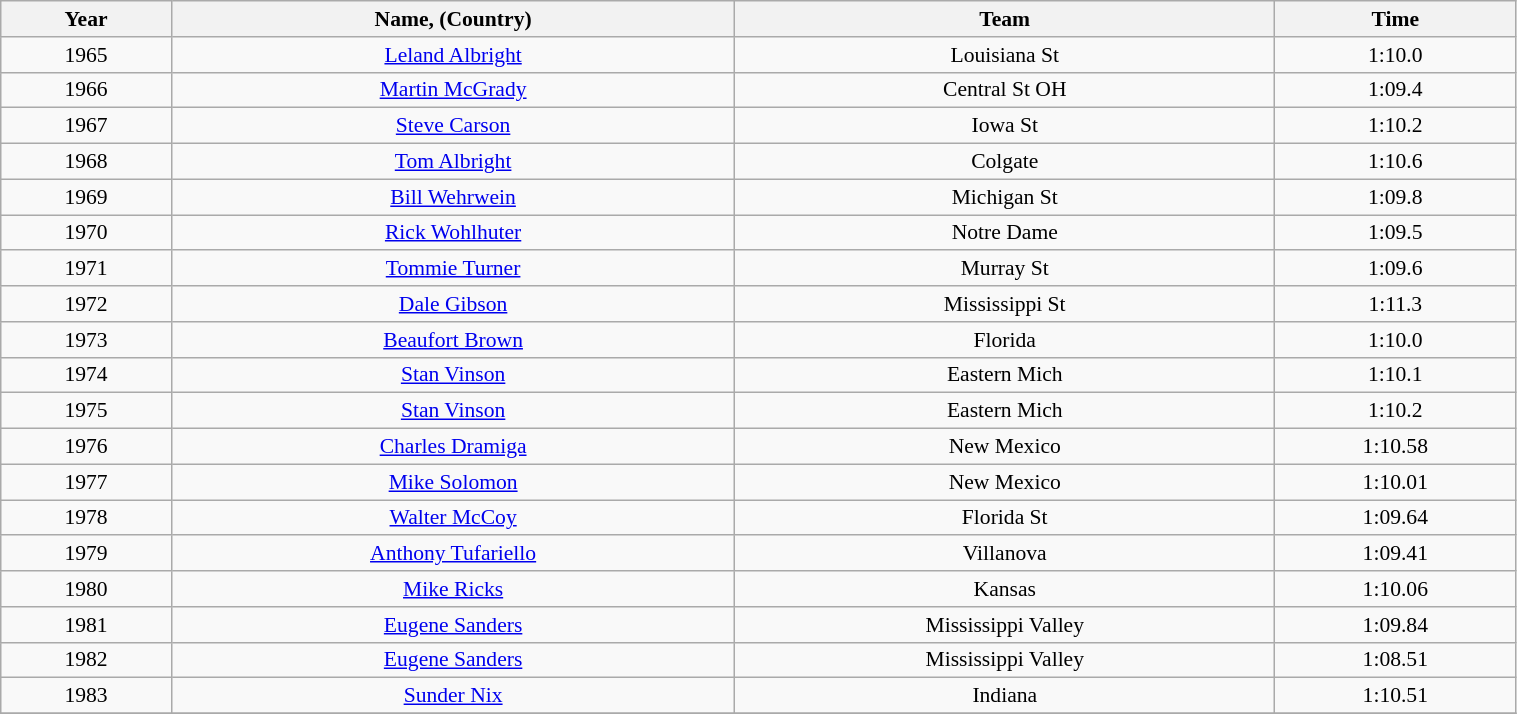<table class="wikitable sortable" style="font-size:90%; width: 80%; text-align: center;">
<tr>
<th>Year</th>
<th>Name, (Country)</th>
<th>Team</th>
<th>Time</th>
</tr>
<tr>
<td>1965</td>
<td><a href='#'>Leland Albright</a></td>
<td>Louisiana St</td>
<td>1:10.0</td>
</tr>
<tr>
<td>1966</td>
<td><a href='#'>Martin McGrady</a></td>
<td>Central St OH</td>
<td>1:09.4</td>
</tr>
<tr>
<td>1967</td>
<td><a href='#'>Steve Carson</a></td>
<td>Iowa St</td>
<td>1:10.2</td>
</tr>
<tr>
<td>1968</td>
<td><a href='#'>Tom Albright</a></td>
<td>Colgate</td>
<td>1:10.6</td>
</tr>
<tr>
<td>1969</td>
<td><a href='#'>Bill Wehrwein</a></td>
<td>Michigan St</td>
<td>1:09.8</td>
</tr>
<tr>
<td>1970</td>
<td><a href='#'>Rick Wohlhuter</a></td>
<td>Notre Dame</td>
<td>1:09.5</td>
</tr>
<tr>
<td>1971</td>
<td><a href='#'>Tommie Turner</a></td>
<td>Murray St</td>
<td>1:09.6</td>
</tr>
<tr>
<td>1972</td>
<td><a href='#'>Dale Gibson</a></td>
<td>Mississippi St</td>
<td>1:11.3</td>
</tr>
<tr>
<td>1973</td>
<td><a href='#'>Beaufort Brown</a></td>
<td>Florida</td>
<td>1:10.0</td>
</tr>
<tr>
<td>1974</td>
<td><a href='#'>Stan Vinson</a></td>
<td>Eastern Mich</td>
<td>1:10.1</td>
</tr>
<tr>
<td>1975</td>
<td><a href='#'>Stan Vinson</a></td>
<td>Eastern Mich</td>
<td>1:10.2</td>
</tr>
<tr>
<td>1976</td>
<td><a href='#'>Charles Dramiga</a> </td>
<td>New Mexico</td>
<td>1:10.58</td>
</tr>
<tr>
<td>1977</td>
<td><a href='#'>Mike Solomon</a> </td>
<td>New Mexico</td>
<td>1:10.01</td>
</tr>
<tr>
<td>1978</td>
<td><a href='#'>Walter McCoy</a></td>
<td>Florida St</td>
<td>1:09.64</td>
</tr>
<tr>
<td>1979</td>
<td><a href='#'>Anthony Tufariello</a></td>
<td>Villanova</td>
<td>1:09.41</td>
</tr>
<tr>
<td>1980</td>
<td><a href='#'>Mike Ricks</a></td>
<td>Kansas</td>
<td>1:10.06</td>
</tr>
<tr>
<td>1981</td>
<td><a href='#'>Eugene Sanders</a></td>
<td>Mississippi Valley</td>
<td>1:09.84</td>
</tr>
<tr>
<td>1982</td>
<td><a href='#'>Eugene Sanders</a></td>
<td>Mississippi Valley</td>
<td>1:08.51</td>
</tr>
<tr>
<td>1983</td>
<td><a href='#'>Sunder Nix</a></td>
<td>Indiana</td>
<td>1:10.51</td>
</tr>
<tr>
</tr>
</table>
